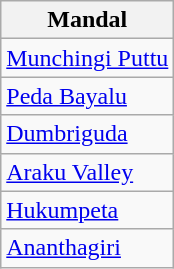<table class="wikitable sortable static-row-numbers static-row-header-hash">
<tr>
<th>Mandal</th>
</tr>
<tr>
<td><a href='#'>Munchingi Puttu</a></td>
</tr>
<tr>
<td><a href='#'>Peda Bayalu</a></td>
</tr>
<tr>
<td><a href='#'>Dumbriguda</a></td>
</tr>
<tr>
<td><a href='#'>Araku Valley</a></td>
</tr>
<tr>
<td><a href='#'>Hukumpeta</a></td>
</tr>
<tr>
<td><a href='#'>Ananthagiri</a></td>
</tr>
</table>
